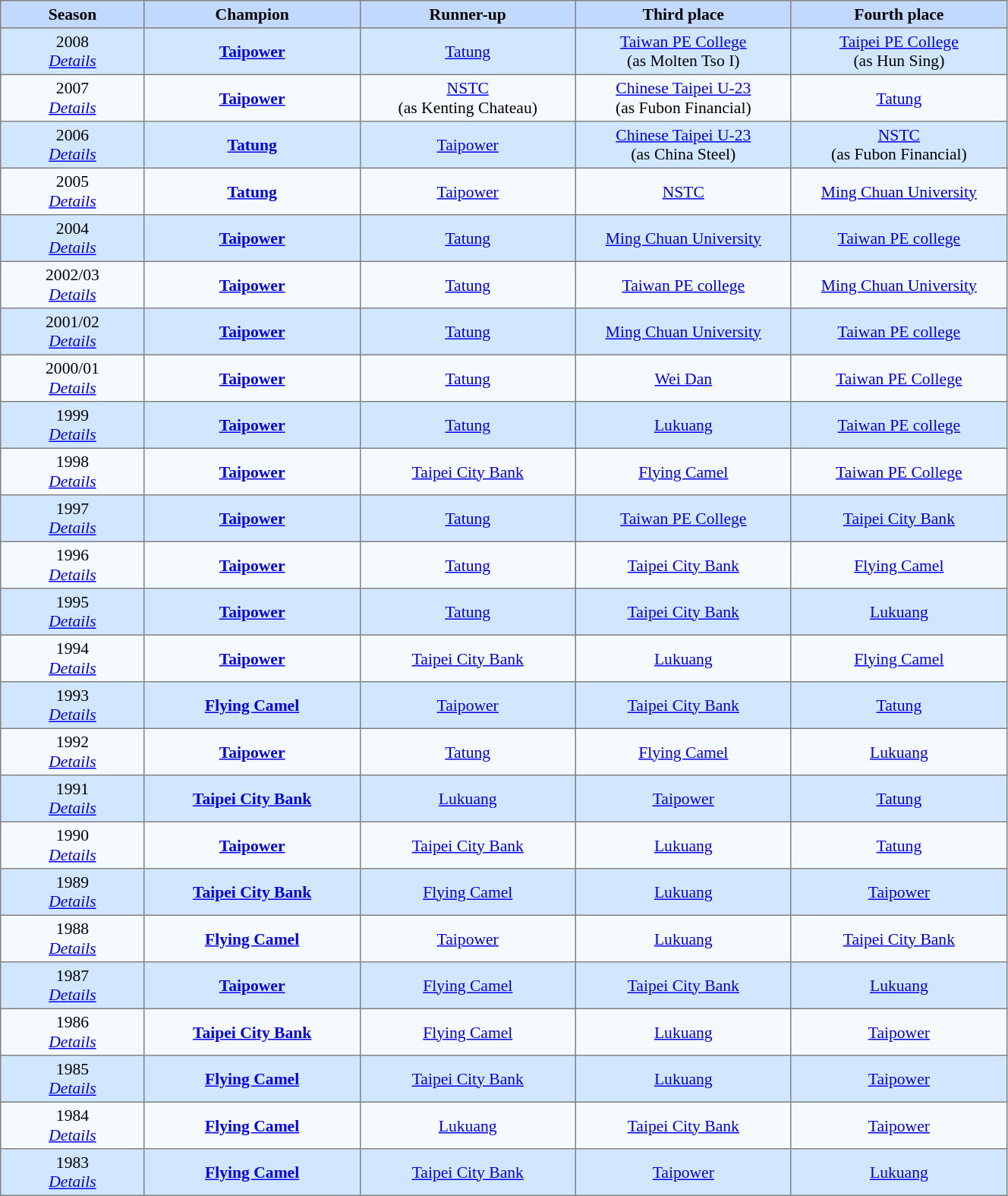<table border=1 style="border-collapse:collapse; font-size:90%; text-align:center;" cellpadding=3 cellspacing=0 width=70%>
<tr bgcolor=#C1D8FF>
<th width=10%>Season</th>
<th width=15%>Champion</th>
<th width=15%>Runner-up</th>
<th width=15%>Third place</th>
<th width=15%>Fourth place</th>
</tr>
<tr bgcolor=#D0E7FF>
<td>2008 <br> <em><a href='#'>Details</a></em></td>
<td><strong><a href='#'>Taipower</a></strong></td>
<td><a href='#'>Tatung</a></td>
<td><a href='#'>Taiwan PE College</a><br>(as Molten Tso I)</td>
<td><a href='#'>Taipei PE College</a><br>(as Hun Sing)</td>
</tr>
<tr bgcolor=#F5FAFF>
<td>2007 <br> <em><a href='#'>Details</a></em></td>
<td><strong><a href='#'>Taipower</a></strong></td>
<td><a href='#'>NSTC</a> <br> (as Kenting Chateau)</td>
<td><a href='#'>Chinese Taipei U-23</a> <br> (as Fubon Financial)</td>
<td><a href='#'>Tatung</a></td>
</tr>
<tr bgcolor=#D0E7FF>
<td>2006 <br> <em><a href='#'>Details</a></em></td>
<td><strong><a href='#'>Tatung</a></strong></td>
<td><a href='#'>Taipower</a></td>
<td><a href='#'>Chinese Taipei U-23</a> <br> (as China Steel)</td>
<td><a href='#'>NSTC</a> <br> (as Fubon Financial)</td>
</tr>
<tr bgcolor=#F5FAFF>
<td>2005 <br> <em><a href='#'>Details</a></em></td>
<td><strong><a href='#'>Tatung</a></strong></td>
<td><a href='#'>Taipower</a></td>
<td><a href='#'>NSTC</a></td>
<td><a href='#'>Ming Chuan University</a></td>
</tr>
<tr bgcolor=#D0E7FF>
<td>2004 <br> <em><a href='#'>Details</a></em></td>
<td><strong><a href='#'>Taipower</a></strong></td>
<td><a href='#'>Tatung</a></td>
<td><a href='#'>Ming Chuan University</a></td>
<td><a href='#'>Taiwan PE college</a></td>
</tr>
<tr bgcolor=#F5FAFF>
<td>2002/03 <br> <em><a href='#'>Details</a></em></td>
<td><strong><a href='#'>Taipower</a></strong></td>
<td><a href='#'>Tatung</a></td>
<td><a href='#'>Taiwan PE college</a></td>
<td><a href='#'>Ming Chuan University</a></td>
</tr>
<tr bgcolor=#D0E7FF>
<td>2001/02 <br> <em><a href='#'>Details</a></em></td>
<td><strong><a href='#'>Taipower</a></strong></td>
<td><a href='#'>Tatung</a></td>
<td><a href='#'>Ming Chuan University</a></td>
<td><a href='#'>Taiwan PE college</a></td>
</tr>
<tr bgcolor=#F5FAFF>
<td>2000/01 <br> <em><a href='#'>Details</a></em></td>
<td><strong><a href='#'>Taipower</a></strong></td>
<td><a href='#'>Tatung</a></td>
<td><a href='#'>Wei Dan</a></td>
<td><a href='#'>Taiwan PE College</a></td>
</tr>
<tr bgcolor=#D0E7FF>
<td>1999 <br> <em><a href='#'>Details</a></em></td>
<td><strong><a href='#'>Taipower</a></strong></td>
<td><a href='#'>Tatung</a></td>
<td><a href='#'>Lukuang</a></td>
<td><a href='#'>Taiwan PE college</a></td>
</tr>
<tr bgcolor=#F5FAFF>
<td>1998 <br> <em><a href='#'>Details</a></em></td>
<td><strong><a href='#'>Taipower</a></strong></td>
<td><a href='#'>Taipei City Bank</a></td>
<td><a href='#'>Flying Camel</a></td>
<td><a href='#'>Taiwan PE College</a></td>
</tr>
<tr bgcolor=#D0E7FF>
<td>1997 <br> <em><a href='#'>Details</a></em></td>
<td><strong><a href='#'>Taipower</a></strong></td>
<td><a href='#'>Tatung</a></td>
<td><a href='#'>Taiwan PE College</a></td>
<td><a href='#'>Taipei City Bank</a></td>
</tr>
<tr bgcolor=#F5FAFF>
<td>1996 <br> <em><a href='#'>Details</a></em></td>
<td><strong><a href='#'>Taipower</a></strong></td>
<td><a href='#'>Tatung</a></td>
<td><a href='#'>Taipei City Bank</a></td>
<td><a href='#'>Flying Camel</a></td>
</tr>
<tr bgcolor=#D0E7FF>
<td>1995 <br> <em><a href='#'>Details</a></em></td>
<td><strong><a href='#'>Taipower</a></strong></td>
<td><a href='#'>Tatung</a></td>
<td><a href='#'>Taipei City Bank</a></td>
<td><a href='#'>Lukuang</a></td>
</tr>
<tr bgcolor=#F5FAFF>
<td>1994 <br> <em><a href='#'>Details</a></em></td>
<td><strong><a href='#'>Taipower</a></strong></td>
<td><a href='#'>Taipei City Bank</a></td>
<td><a href='#'>Lukuang</a></td>
<td><a href='#'>Flying Camel</a></td>
</tr>
<tr bgcolor=#D0E7FF>
<td>1993 <br> <em><a href='#'>Details</a></em></td>
<td><strong><a href='#'>Flying Camel</a></strong></td>
<td><a href='#'>Taipower</a></td>
<td><a href='#'>Taipei City Bank</a></td>
<td><a href='#'>Tatung</a></td>
</tr>
<tr bgcolor=#F5FAFF>
<td>1992 <br> <em><a href='#'>Details</a></em></td>
<td><strong><a href='#'>Taipower</a></strong></td>
<td><a href='#'>Tatung</a></td>
<td><a href='#'>Flying Camel</a></td>
<td><a href='#'>Lukuang</a></td>
</tr>
<tr bgcolor=#D0E7FF>
<td>1991 <br> <em><a href='#'>Details</a></em></td>
<td><strong><a href='#'>Taipei City Bank</a></strong></td>
<td><a href='#'>Lukuang</a></td>
<td><a href='#'>Taipower</a></td>
<td><a href='#'>Tatung</a></td>
</tr>
<tr bgcolor=#F5FAFF>
<td>1990 <br> <em><a href='#'>Details</a></em></td>
<td><strong><a href='#'>Taipower</a></strong></td>
<td><a href='#'>Taipei City Bank</a></td>
<td><a href='#'>Lukuang</a></td>
<td><a href='#'>Tatung</a></td>
</tr>
<tr bgcolor=#D0E7FF>
<td>1989 <br> <em><a href='#'>Details</a></em></td>
<td><strong><a href='#'>Taipei City Bank</a></strong></td>
<td><a href='#'>Flying Camel</a></td>
<td><a href='#'>Lukuang</a></td>
<td><a href='#'>Taipower</a></td>
</tr>
<tr bgcolor=#F5FAFF>
<td>1988 <br> <em><a href='#'>Details</a></em></td>
<td><strong><a href='#'>Flying Camel</a></strong></td>
<td><a href='#'>Taipower</a></td>
<td><a href='#'>Lukuang</a></td>
<td><a href='#'>Taipei City Bank</a></td>
</tr>
<tr bgcolor=#D0E7FF>
<td>1987 <br> <em><a href='#'>Details</a></em></td>
<td><strong><a href='#'>Taipower</a></strong></td>
<td><a href='#'>Flying Camel</a></td>
<td><a href='#'>Taipei City Bank</a></td>
<td><a href='#'>Lukuang</a></td>
</tr>
<tr bgcolor=#F5FAFF>
<td>1986 <br> <em><a href='#'>Details</a></em></td>
<td><strong><a href='#'>Taipei City Bank</a></strong></td>
<td><a href='#'>Flying Camel</a></td>
<td><a href='#'>Lukuang</a></td>
<td><a href='#'>Taipower</a></td>
</tr>
<tr bgcolor=#D0E7FF>
<td>1985 <br> <em><a href='#'>Details</a></em></td>
<td><strong><a href='#'>Flying Camel</a></strong></td>
<td><a href='#'>Taipei City Bank</a></td>
<td><a href='#'>Lukuang</a></td>
<td><a href='#'>Taipower</a></td>
</tr>
<tr bgcolor=#F5FAFF>
<td>1984 <br> <em><a href='#'>Details</a></em></td>
<td><strong><a href='#'>Flying Camel</a></strong></td>
<td><a href='#'>Lukuang</a></td>
<td><a href='#'>Taipei City Bank</a></td>
<td><a href='#'>Taipower</a></td>
</tr>
<tr bgcolor=#D0E7FF>
<td>1983 <br> <em><a href='#'>Details</a></em></td>
<td><strong><a href='#'>Flying Camel</a></strong></td>
<td><a href='#'>Taipei City Bank</a></td>
<td><a href='#'>Taipower</a></td>
<td><a href='#'>Lukuang</a></td>
</tr>
</table>
